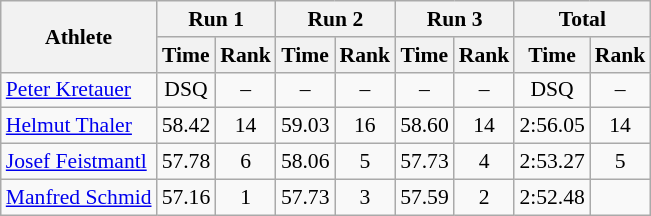<table class="wikitable" border="1" style="font-size:90%">
<tr>
<th rowspan="2">Athlete</th>
<th colspan="2">Run 1</th>
<th colspan="2">Run 2</th>
<th colspan="2">Run 3</th>
<th colspan="2">Total</th>
</tr>
<tr>
<th>Time</th>
<th>Rank</th>
<th>Time</th>
<th>Rank</th>
<th>Time</th>
<th>Rank</th>
<th>Time</th>
<th>Rank</th>
</tr>
<tr>
<td><a href='#'>Peter Kretauer</a></td>
<td align="center">DSQ</td>
<td align="center">–</td>
<td align="center">–</td>
<td align="center">–</td>
<td align="center">–</td>
<td align="center">–</td>
<td align="center">DSQ</td>
<td align="center">–</td>
</tr>
<tr>
<td><a href='#'>Helmut Thaler</a></td>
<td align="center">58.42</td>
<td align="center">14</td>
<td align="center">59.03</td>
<td align="center">16</td>
<td align="center">58.60</td>
<td align="center">14</td>
<td align="center">2:56.05</td>
<td align="center">14</td>
</tr>
<tr>
<td><a href='#'>Josef Feistmantl</a></td>
<td align="center">57.78</td>
<td align="center">6</td>
<td align="center">58.06</td>
<td align="center">5</td>
<td align="center">57.73</td>
<td align="center">4</td>
<td align="center">2:53.27</td>
<td align="center">5</td>
</tr>
<tr>
<td><a href='#'>Manfred Schmid</a></td>
<td align="center">57.16</td>
<td align="center">1</td>
<td align="center">57.73</td>
<td align="center">3</td>
<td align="center">57.59</td>
<td align="center">2</td>
<td align="center">2:52.48</td>
<td align="center"></td>
</tr>
</table>
